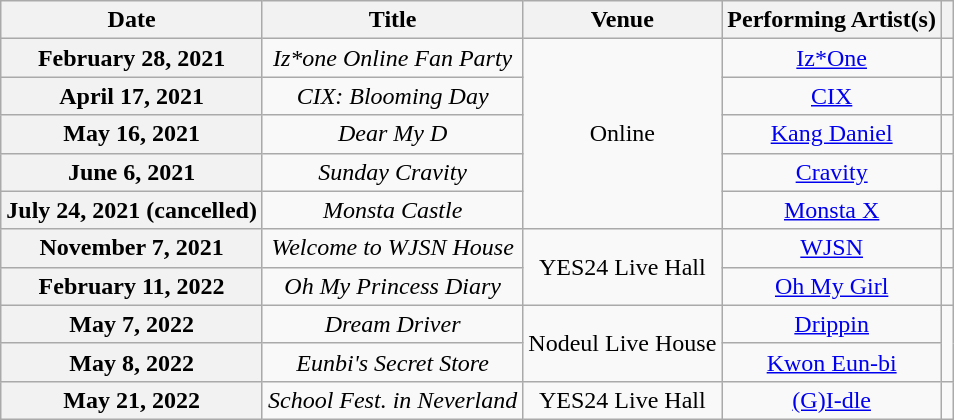<table class="wikitable plainrowheaders" style="text-align:center;">
<tr>
<th>Date</th>
<th>Title</th>
<th>Venue</th>
<th>Performing Artist(s)</th>
<th scope="col" class="unsortable"></th>
</tr>
<tr>
<th scope="row">February 28, 2021</th>
<td><em>Iz*one Online Fan Party</em></td>
<td rowspan="5">Online</td>
<td><a href='#'>Iz*One</a></td>
<td></td>
</tr>
<tr>
<th scope="row">April 17, 2021</th>
<td><em>CIX: Blooming Day</em></td>
<td><a href='#'>CIX</a></td>
<td></td>
</tr>
<tr>
<th scope="row">May 16, 2021</th>
<td><em>Dear My D</em></td>
<td><a href='#'>Kang Daniel</a></td>
<td></td>
</tr>
<tr>
<th scope="row">June 6, 2021</th>
<td><em>Sunday Cravity</em></td>
<td><a href='#'>Cravity</a></td>
<td></td>
</tr>
<tr>
<th scope="row">July 24, 2021 (cancelled)</th>
<td><em>Monsta Castle</em></td>
<td><a href='#'>Monsta X</a></td>
<td></td>
</tr>
<tr>
<th scope="row">November 7, 2021</th>
<td><em>Welcome to WJSN House</em></td>
<td rowspan="2">YES24 Live Hall</td>
<td><a href='#'>WJSN</a></td>
<td></td>
</tr>
<tr>
<th scope="row">February 11, 2022</th>
<td><em>Oh My Princess Diary</em></td>
<td><a href='#'>Oh My Girl</a></td>
<td></td>
</tr>
<tr>
<th scope="row">May 7, 2022</th>
<td><em>Dream Driver</em></td>
<td rowspan="2">Nodeul Live House</td>
<td><a href='#'>Drippin</a></td>
<td rowspan="2"></td>
</tr>
<tr>
<th scope="row">May 8, 2022</th>
<td><em>Eunbi's Secret Store</em></td>
<td><a href='#'>Kwon Eun-bi</a></td>
</tr>
<tr>
<th scope="row">May 21, 2022</th>
<td><em>School Fest. in Neverland</em></td>
<td>YES24 Live Hall</td>
<td><a href='#'>(G)I-dle</a></td>
<td></td>
</tr>
</table>
